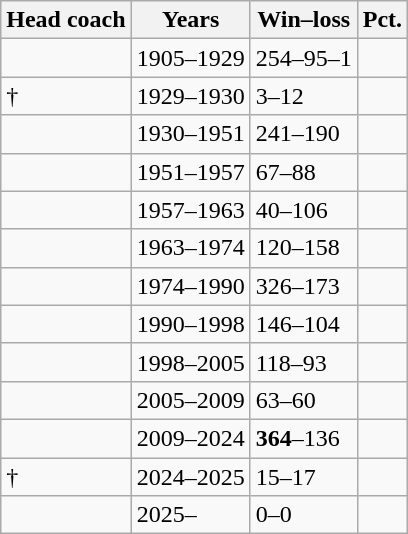<table class="wikitable sortable">
<tr>
<th>Head coach</th>
<th data-sort-type="number">Years</th>
<th data-sort-type="number">Win–loss</th>
<th data-sort-type="number">Pct.</th>
</tr>
<tr>
<td></td>
<td>1905–1929</td>
<td>254–95–1</td>
<td></td>
</tr>
<tr>
<td> †</td>
<td>1929–1930</td>
<td>3–12</td>
<td></td>
</tr>
<tr>
<td></td>
<td>1930–1951</td>
<td>241–190</td>
<td></td>
</tr>
<tr>
<td></td>
<td>1951–1957</td>
<td>67–88</td>
<td></td>
</tr>
<tr>
<td></td>
<td>1957–1963</td>
<td>40–106</td>
<td></td>
</tr>
<tr>
<td></td>
<td>1963–1974</td>
<td>120–158</td>
<td></td>
</tr>
<tr>
<td></td>
<td>1974–1990</td>
<td>326–173</td>
<td></td>
</tr>
<tr>
<td></td>
<td>1990–1998</td>
<td>146–104</td>
<td></td>
</tr>
<tr>
<td></td>
<td>1998–2005</td>
<td>118–93</td>
<td></td>
</tr>
<tr>
<td></td>
<td>2005–2009</td>
<td>63–60</td>
<td></td>
</tr>
<tr>
<td></td>
<td>2009–2024</td>
<td><strong>364</strong>–136</td>
<td><strong></strong></td>
</tr>
<tr>
<td> †</td>
<td>2024–2025</td>
<td>15–17</td>
<td></td>
</tr>
<tr>
<td></td>
<td>2025–</td>
<td>0–0</td>
<td></td>
</tr>
</table>
